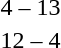<table style="text-align:center">
<tr>
<th width=200></th>
<th width=100></th>
<th width=200></th>
</tr>
<tr>
<td align=right></td>
<td>4 – 13</td>
<td align=left><strong></strong></td>
</tr>
<tr>
<td align=right><strong></strong></td>
<td>12 – 4</td>
<td align=left></td>
</tr>
</table>
